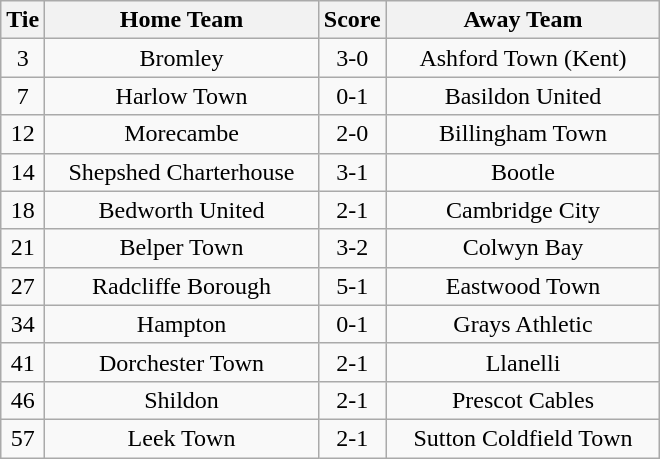<table class="wikitable" style="text-align:center;">
<tr>
<th width=20>Tie</th>
<th width=175>Home Team</th>
<th width=20>Score</th>
<th width=175>Away Team</th>
</tr>
<tr>
<td>3</td>
<td>Bromley</td>
<td>3-0</td>
<td>Ashford Town (Kent)</td>
</tr>
<tr>
<td>7</td>
<td>Harlow Town</td>
<td>0-1</td>
<td>Basildon United</td>
</tr>
<tr>
<td>12</td>
<td>Morecambe</td>
<td>2-0</td>
<td>Billingham Town</td>
</tr>
<tr>
<td>14</td>
<td>Shepshed Charterhouse</td>
<td>3-1</td>
<td>Bootle</td>
</tr>
<tr>
<td>18</td>
<td>Bedworth United</td>
<td>2-1</td>
<td>Cambridge City</td>
</tr>
<tr>
<td>21</td>
<td>Belper Town</td>
<td>3-2</td>
<td>Colwyn Bay</td>
</tr>
<tr>
<td>27</td>
<td>Radcliffe Borough</td>
<td>5-1</td>
<td>Eastwood Town</td>
</tr>
<tr>
<td>34</td>
<td>Hampton</td>
<td>0-1</td>
<td>Grays Athletic</td>
</tr>
<tr>
<td>41</td>
<td>Dorchester Town</td>
<td>2-1</td>
<td>Llanelli</td>
</tr>
<tr>
<td>46</td>
<td>Shildon</td>
<td>2-1</td>
<td>Prescot Cables</td>
</tr>
<tr>
<td>57</td>
<td>Leek Town</td>
<td>2-1</td>
<td>Sutton Coldfield Town</td>
</tr>
</table>
